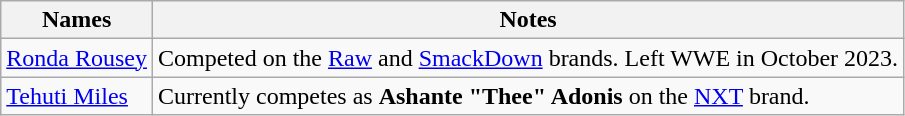<table class="wikitable sortable">
<tr>
<th>Names</th>
<th>Notes</th>
</tr>
<tr>
<td><a href='#'>Ronda Rousey</a></td>
<td>Competed on the <a href='#'>Raw</a> and <a href='#'>SmackDown</a> brands. Left WWE in October 2023.</td>
</tr>
<tr>
<td><a href='#'>Tehuti Miles</a></td>
<td>Currently competes as <strong>Ashante "Thee" Adonis</strong> on the <a href='#'>NXT</a> brand.</td>
</tr>
</table>
